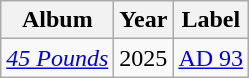<table class= "wikitable">
<tr>
<th>Album</th>
<th>Year</th>
<th>Label</th>
</tr>
<tr>
<td><em><a href='#'>45 Pounds</a></em></td>
<td>2025</td>
<td><a href='#'>AD 93</a></td>
</tr>
</table>
